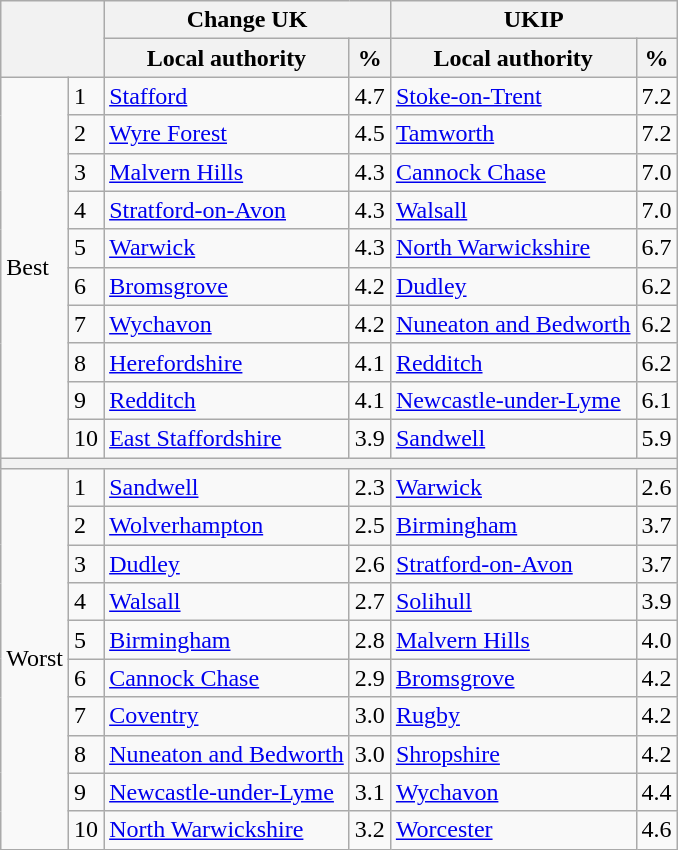<table class="wikitable">
<tr>
<th colspan="2" rowspan="2"></th>
<th colspan="2">Change UK</th>
<th colspan="2">UKIP</th>
</tr>
<tr>
<th style="text-align:center;">Local authority</th>
<th style="text-align:center;">%</th>
<th>Local authority</th>
<th>%</th>
</tr>
<tr>
<td rowspan="10">Best</td>
<td>1</td>
<td><a href='#'>Stafford</a></td>
<td>4.7</td>
<td><a href='#'>Stoke-on-Trent</a></td>
<td>7.2</td>
</tr>
<tr>
<td>2</td>
<td><a href='#'>Wyre Forest</a></td>
<td>4.5</td>
<td><a href='#'>Tamworth</a></td>
<td>7.2</td>
</tr>
<tr>
<td>3</td>
<td><a href='#'>Malvern Hills</a></td>
<td>4.3</td>
<td><a href='#'>Cannock Chase</a></td>
<td>7.0</td>
</tr>
<tr>
<td>4</td>
<td><a href='#'>Stratford-on-Avon</a></td>
<td>4.3</td>
<td><a href='#'>Walsall</a></td>
<td>7.0</td>
</tr>
<tr>
<td>5</td>
<td><a href='#'>Warwick</a></td>
<td>4.3</td>
<td><a href='#'>North Warwickshire</a></td>
<td>6.7</td>
</tr>
<tr>
<td>6</td>
<td><a href='#'>Bromsgrove</a></td>
<td>4.2</td>
<td><a href='#'>Dudley</a></td>
<td>6.2</td>
</tr>
<tr>
<td>7</td>
<td><a href='#'>Wychavon</a></td>
<td>4.2</td>
<td><a href='#'>Nuneaton and Bedworth</a></td>
<td>6.2</td>
</tr>
<tr>
<td>8</td>
<td><a href='#'>Herefordshire</a></td>
<td>4.1</td>
<td><a href='#'>Redditch</a></td>
<td>6.2</td>
</tr>
<tr>
<td>9</td>
<td><a href='#'>Redditch</a></td>
<td>4.1</td>
<td><a href='#'>Newcastle-under-Lyme</a></td>
<td>6.1</td>
</tr>
<tr>
<td>10</td>
<td><a href='#'>East Staffordshire</a></td>
<td>3.9</td>
<td><a href='#'>Sandwell</a></td>
<td>5.9</td>
</tr>
<tr>
<th colspan="8"></th>
</tr>
<tr>
<td rowspan="10">Worst</td>
<td>1</td>
<td><a href='#'>Sandwell</a></td>
<td>2.3</td>
<td><a href='#'>Warwick</a></td>
<td>2.6</td>
</tr>
<tr>
<td>2</td>
<td><a href='#'>Wolverhampton</a></td>
<td>2.5</td>
<td><a href='#'>Birmingham</a></td>
<td>3.7</td>
</tr>
<tr>
<td>3</td>
<td><a href='#'>Dudley</a></td>
<td>2.6</td>
<td><a href='#'>Stratford-on-Avon</a></td>
<td>3.7</td>
</tr>
<tr>
<td>4</td>
<td><a href='#'>Walsall</a></td>
<td>2.7</td>
<td><a href='#'>Solihull</a></td>
<td>3.9</td>
</tr>
<tr>
<td>5</td>
<td><a href='#'>Birmingham</a></td>
<td>2.8</td>
<td><a href='#'>Malvern Hills</a></td>
<td>4.0</td>
</tr>
<tr>
<td>6</td>
<td><a href='#'>Cannock Chase</a></td>
<td>2.9</td>
<td><a href='#'>Bromsgrove</a></td>
<td>4.2</td>
</tr>
<tr>
<td>7</td>
<td><a href='#'>Coventry</a></td>
<td>3.0</td>
<td><a href='#'>Rugby</a></td>
<td>4.2</td>
</tr>
<tr>
<td>8</td>
<td><a href='#'>Nuneaton and Bedworth</a></td>
<td>3.0</td>
<td><a href='#'>Shropshire</a></td>
<td>4.2</td>
</tr>
<tr>
<td>9</td>
<td><a href='#'>Newcastle-under-Lyme</a></td>
<td>3.1</td>
<td><a href='#'>Wychavon</a></td>
<td>4.4</td>
</tr>
<tr>
<td>10</td>
<td><a href='#'>North Warwickshire</a></td>
<td>3.2</td>
<td><a href='#'>Worcester</a></td>
<td>4.6</td>
</tr>
</table>
